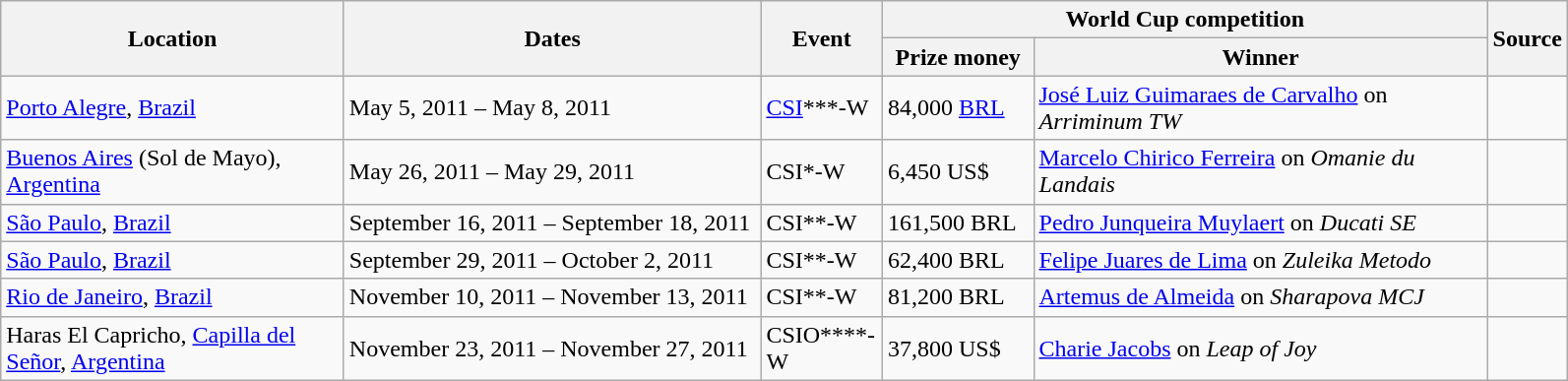<table class="wikitable">
<tr>
<th rowspan=2 width=225>Location</th>
<th rowspan=2 width=275>Dates</th>
<th rowspan=2 width=75>Event</th>
<th colspan=2>World Cup competition</th>
<th rowspan=2>Source</th>
</tr>
<tr>
<th width=95>Prize money</th>
<th width=300>Winner</th>
</tr>
<tr>
<td> <a href='#'>Porto Alegre</a>, <a href='#'>Brazil</a></td>
<td>May 5, 2011 – May 8, 2011</td>
<td><a href='#'>CSI</a>***-W</td>
<td>84,000 <a href='#'>BRL</a></td>
<td> <a href='#'>José Luiz Guimaraes de Carvalho</a> on <em>Arriminum TW</em></td>
<td></td>
</tr>
<tr>
<td> <a href='#'>Buenos Aires</a> (Sol de Mayo), <a href='#'>Argentina</a></td>
<td>May 26, 2011 – May 29, 2011</td>
<td>CSI*-W</td>
<td>6,450 US$</td>
<td> <a href='#'>Marcelo Chirico Ferreira</a> on <em>Omanie du Landais</em></td>
<td></td>
</tr>
<tr>
<td> <a href='#'>São Paulo</a>, <a href='#'>Brazil</a></td>
<td>September 16, 2011 – September 18, 2011</td>
<td>CSI**-W</td>
<td>161,500 BRL</td>
<td> <a href='#'>Pedro Junqueira Muylaert</a> on <em>Ducati SE</em></td>
<td></td>
</tr>
<tr>
<td> <a href='#'>São Paulo</a>, <a href='#'>Brazil</a></td>
<td>September 29, 2011 – October 2, 2011</td>
<td>CSI**-W</td>
<td>62,400 BRL</td>
<td> <a href='#'>Felipe Juares de Lima</a> on <em>Zuleika Metodo</em></td>
<td></td>
</tr>
<tr>
<td> <a href='#'>Rio de Janeiro</a>, <a href='#'>Brazil</a></td>
<td>November 10, 2011 – November 13, 2011</td>
<td>CSI**-W</td>
<td>81,200 BRL</td>
<td> <a href='#'>Artemus de Almeida</a> on <em>Sharapova MCJ</em></td>
<td></td>
</tr>
<tr>
<td> Haras El Capricho, <a href='#'>Capilla del Señor</a>, <a href='#'>Argentina</a></td>
<td>November 23, 2011 – November 27, 2011</td>
<td>CSIO****-W</td>
<td>37,800 US$</td>
<td> <a href='#'>Charie Jacobs</a> on <em>Leap of Joy</em></td>
<td></td>
</tr>
</table>
